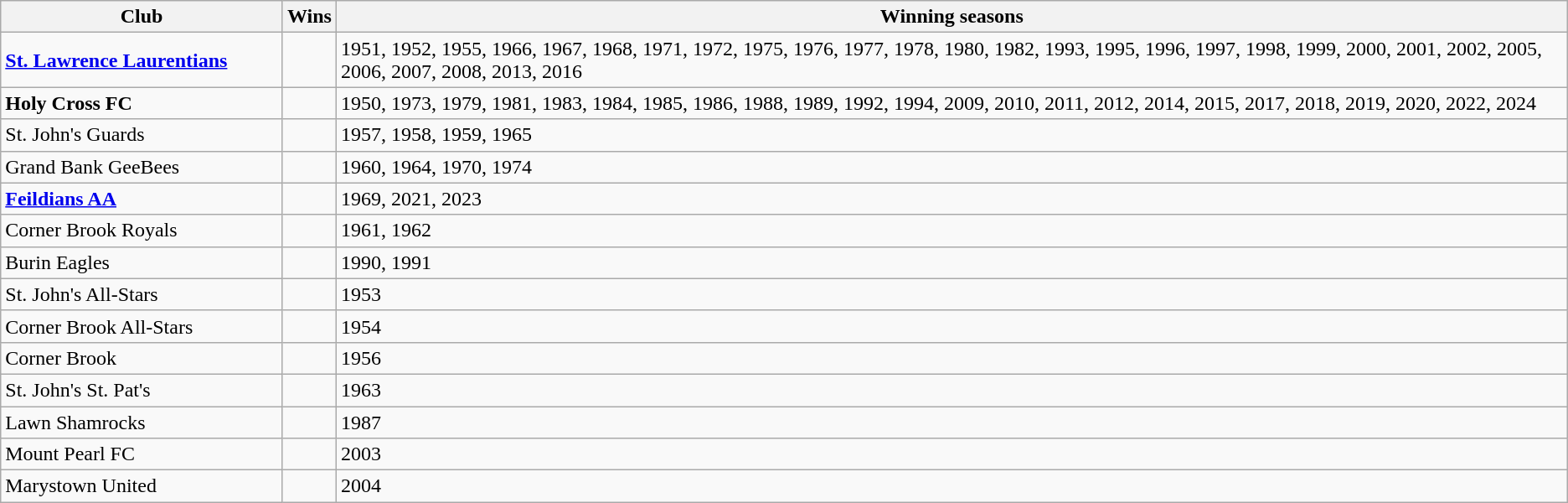<table class="wikitable">
<tr>
<th style="width:18%;">Club</th>
<th>Wins</th>
<th>Winning seasons</th>
</tr>
<tr>
<td><strong><a href='#'>St. Lawrence Laurentians</a></strong></td>
<td></td>
<td>1951, 1952, 1955, 1966, 1967, 1968, 1971, 1972, 1975, 1976, 1977, 1978, 1980, 1982, 1993, 1995, 1996, 1997, 1998, 1999, 2000, 2001, 2002, 2005, 2006, 2007, 2008, 2013, 2016</td>
</tr>
<tr>
<td><strong>Holy Cross FC</strong></td>
<td></td>
<td>1950, 1973, 1979, 1981, 1983, 1984, 1985, 1986, 1988, 1989, 1992, 1994, 2009, 2010, 2011, 2012, 2014, 2015, 2017, 2018, 2019, 2020, 2022, 2024</td>
</tr>
<tr>
<td>St. John's Guards</td>
<td></td>
<td>1957, 1958, 1959, 1965</td>
</tr>
<tr>
<td>Grand Bank GeeBees</td>
<td></td>
<td>1960, 1964, 1970, 1974</td>
</tr>
<tr>
<td><strong><a href='#'>Feildians AA</a></strong></td>
<td></td>
<td>1969, 2021, 2023</td>
</tr>
<tr>
<td>Corner Brook Royals</td>
<td></td>
<td>1961, 1962</td>
</tr>
<tr>
<td>Burin Eagles</td>
<td></td>
<td>1990, 1991</td>
</tr>
<tr>
<td>St. John's All-Stars</td>
<td></td>
<td>1953</td>
</tr>
<tr>
<td>Corner Brook All-Stars</td>
<td></td>
<td>1954</td>
</tr>
<tr>
<td>Corner Brook</td>
<td></td>
<td>1956</td>
</tr>
<tr>
<td>St. John's St. Pat's</td>
<td></td>
<td>1963</td>
</tr>
<tr>
<td>Lawn Shamrocks</td>
<td></td>
<td>1987</td>
</tr>
<tr>
<td>Mount Pearl FC</td>
<td></td>
<td>2003</td>
</tr>
<tr>
<td>Marystown United</td>
<td></td>
<td>2004</td>
</tr>
</table>
